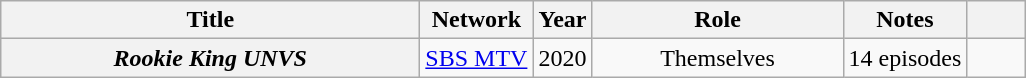<table class="wikitable sortable plainrowheaders" style="text-align:center;" border="1">
<tr>
<th scope="col" style="width: 17em;">Title</th>
<th scope="col">Network</th>
<th scope="col" style="width: 2em;">Year</th>
<th scope="col" style="width: 10em;">Role</th>
<th scope="col">Notes</th>
<th scope="col" class="unsortable" style="width: 2em;"></th>
</tr>
<tr>
<th scope="row"><em>Rookie King UNVS</em></th>
<td><a href='#'>SBS MTV</a></td>
<td>2020</td>
<td>Themselves</td>
<td>14 episodes</td>
<td></td>
</tr>
</table>
